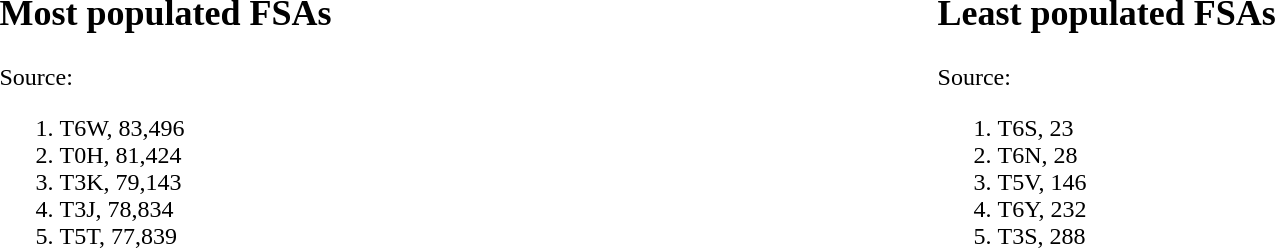<table style="width: 100%;">
<tr>
<td><br><h2>Most populated FSAs</h2>Source:<ol><li>T6W, 83,496</li><li>T0H, 81,424</li><li>T3K, 79,143</li><li>T3J, 78,834</li><li>T5T, 77,839</li></ol></td>
<td><br><h2>Least populated FSAs</h2>Source:<ol><li>T6S, 23</li><li>T6N, 28</li><li>T5V, 146</li><li>T6Y, 232</li><li>T3S, 288</li></ol></td>
</tr>
</table>
